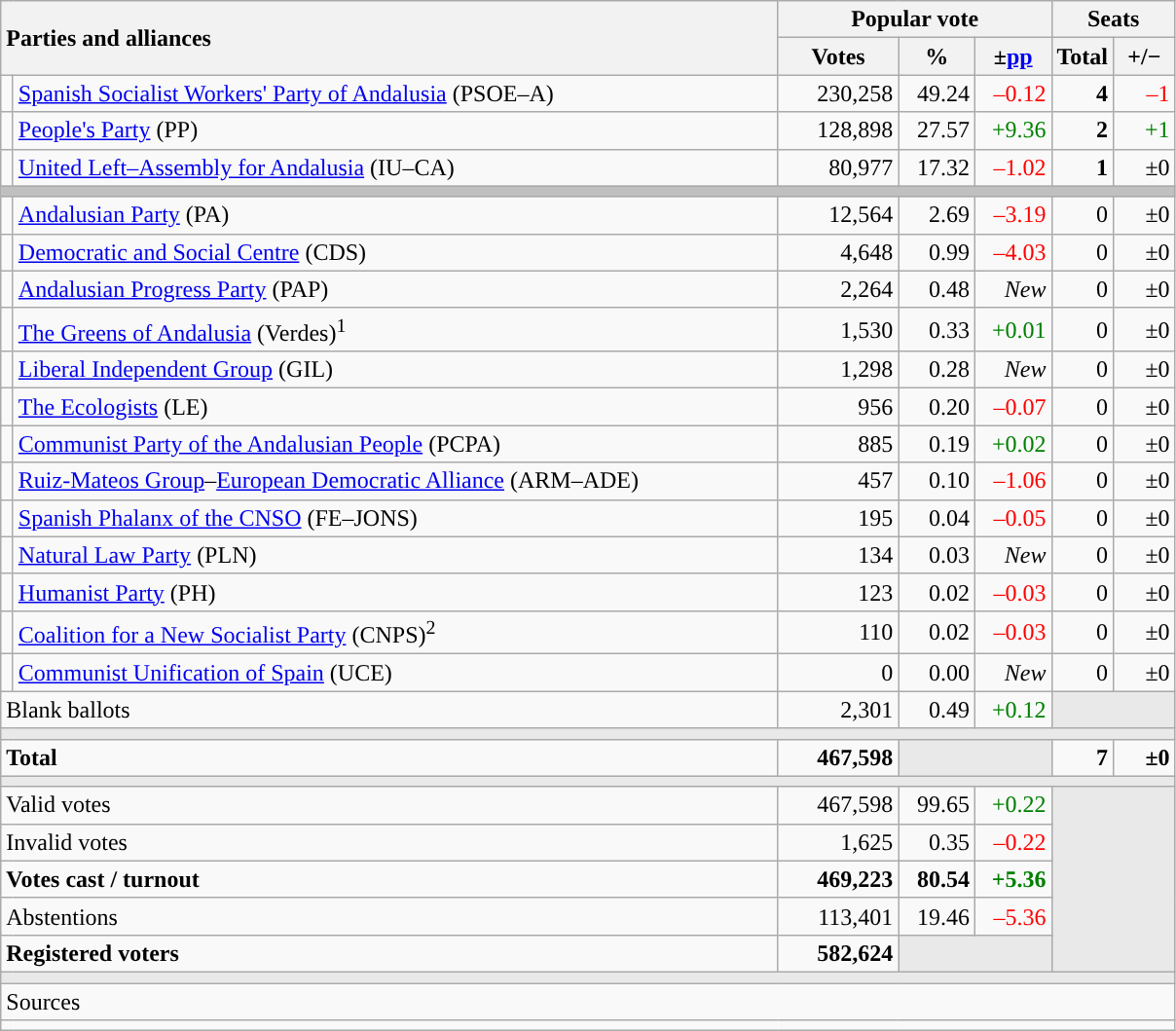<table class="wikitable" style="text-align:right;">
<tr>
<th style="text-align:left;" rowspan="2" colspan="2" width="525">Parties and alliances</th>
<th colspan="3">Popular vote</th>
<th colspan="2">Seats</th>
</tr>
<tr>
<th width="75">Votes</th>
<th width="45">%</th>
<th width="45">±<a href='#'>pp</a></th>
<th width="35">Total</th>
<th width="35">+/−</th>
</tr>
<tr>
<td width="1" style="color:inherit;background:"></td>
<td align="left"><a href='#'>Spanish Socialist Workers' Party of Andalusia</a> (PSOE–A)</td>
<td>230,258</td>
<td>49.24</td>
<td style="color:red;">–0.12</td>
<td><strong>4</strong></td>
<td style="color:red;">–1</td>
</tr>
<tr>
<td style="color:inherit;background:"></td>
<td align="left"><a href='#'>People's Party</a> (PP)</td>
<td>128,898</td>
<td>27.57</td>
<td style="color:green;">+9.36</td>
<td><strong>2</strong></td>
<td style="color:green;">+1</td>
</tr>
<tr>
<td style="color:inherit;background:"></td>
<td align="left"><a href='#'>United Left–Assembly for Andalusia</a> (IU–CA)</td>
<td>80,977</td>
<td>17.32</td>
<td style="color:red;">–1.02</td>
<td><strong>1</strong></td>
<td>±0</td>
</tr>
<tr>
<td colspan="7" bgcolor="#C0C0C0"></td>
</tr>
<tr>
<td style="color:inherit;background:"></td>
<td align="left"><a href='#'>Andalusian Party</a> (PA)</td>
<td>12,564</td>
<td>2.69</td>
<td style="color:red;">–3.19</td>
<td>0</td>
<td>±0</td>
</tr>
<tr>
<td style="color:inherit;background:"></td>
<td align="left"><a href='#'>Democratic and Social Centre</a> (CDS)</td>
<td>4,648</td>
<td>0.99</td>
<td style="color:red;">–4.03</td>
<td>0</td>
<td>±0</td>
</tr>
<tr>
<td style="color:inherit;background:"></td>
<td align="left"><a href='#'>Andalusian Progress Party</a> (PAP)</td>
<td>2,264</td>
<td>0.48</td>
<td><em>New</em></td>
<td>0</td>
<td>±0</td>
</tr>
<tr>
<td style="color:inherit;background:"></td>
<td align="left"><a href='#'>The Greens of Andalusia</a> (Verdes)<sup>1</sup></td>
<td>1,530</td>
<td>0.33</td>
<td style="color:green;">+0.01</td>
<td>0</td>
<td>±0</td>
</tr>
<tr>
<td style="color:inherit;background:"></td>
<td align="left"><a href='#'>Liberal Independent Group</a> (GIL)</td>
<td>1,298</td>
<td>0.28</td>
<td><em>New</em></td>
<td>0</td>
<td>±0</td>
</tr>
<tr>
<td style="color:inherit;background:"></td>
<td align="left"><a href='#'>The Ecologists</a> (LE)</td>
<td>956</td>
<td>0.20</td>
<td style="color:red;">–0.07</td>
<td>0</td>
<td>±0</td>
</tr>
<tr>
<td style="color:inherit;background:"></td>
<td align="left"><a href='#'>Communist Party of the Andalusian People</a> (PCPA)</td>
<td>885</td>
<td>0.19</td>
<td style="color:green;">+0.02</td>
<td>0</td>
<td>±0</td>
</tr>
<tr>
<td style="color:inherit;background:"></td>
<td align="left"><a href='#'>Ruiz-Mateos Group</a>–<a href='#'>European Democratic Alliance</a> (ARM–ADE)</td>
<td>457</td>
<td>0.10</td>
<td style="color:red;">–1.06</td>
<td>0</td>
<td>±0</td>
</tr>
<tr>
<td style="color:inherit;background:"></td>
<td align="left"><a href='#'>Spanish Phalanx of the CNSO</a> (FE–JONS)</td>
<td>195</td>
<td>0.04</td>
<td style="color:red;">–0.05</td>
<td>0</td>
<td>±0</td>
</tr>
<tr>
<td style="color:inherit;background:"></td>
<td align="left"><a href='#'>Natural Law Party</a> (PLN)</td>
<td>134</td>
<td>0.03</td>
<td><em>New</em></td>
<td>0</td>
<td>±0</td>
</tr>
<tr>
<td style="color:inherit;background:"></td>
<td align="left"><a href='#'>Humanist Party</a> (PH)</td>
<td>123</td>
<td>0.02</td>
<td style="color:red;">–0.03</td>
<td>0</td>
<td>±0</td>
</tr>
<tr>
<td style="color:inherit;background:"></td>
<td align="left"><a href='#'>Coalition for a New Socialist Party</a> (CNPS)<sup>2</sup></td>
<td>110</td>
<td>0.02</td>
<td style="color:red;">–0.03</td>
<td>0</td>
<td>±0</td>
</tr>
<tr>
<td style="color:inherit;background:"></td>
<td align="left"><a href='#'>Communist Unification of Spain</a> (UCE)</td>
<td>0</td>
<td>0.00</td>
<td><em>New</em></td>
<td>0</td>
<td>±0</td>
</tr>
<tr>
<td align="left" colspan="2">Blank ballots</td>
<td>2,301</td>
<td>0.49</td>
<td style="color:green;">+0.12</td>
<td bgcolor="#E9E9E9" colspan="2"></td>
</tr>
<tr>
<td colspan="7" bgcolor="#E9E9E9"></td>
</tr>
<tr style="font-weight:bold;">
<td align="left" colspan="2">Total</td>
<td>467,598</td>
<td bgcolor="#E9E9E9" colspan="2"></td>
<td>7</td>
<td>±0</td>
</tr>
<tr>
<td colspan="7" bgcolor="#E9E9E9"></td>
</tr>
<tr>
<td align="left" colspan="2">Valid votes</td>
<td>467,598</td>
<td>99.65</td>
<td style="color:green;">+0.22</td>
<td bgcolor="#E9E9E9" colspan="2" rowspan="5"></td>
</tr>
<tr>
<td align="left" colspan="2">Invalid votes</td>
<td>1,625</td>
<td>0.35</td>
<td style="color:red;">–0.22</td>
</tr>
<tr style="font-weight:bold;">
<td align="left" colspan="2">Votes cast / turnout</td>
<td>469,223</td>
<td>80.54</td>
<td style="color:green;">+5.36</td>
</tr>
<tr>
<td align="left" colspan="2">Abstentions</td>
<td>113,401</td>
<td>19.46</td>
<td style="color:red;">–5.36</td>
</tr>
<tr style="font-weight:bold;">
<td align="left" colspan="2">Registered voters</td>
<td>582,624</td>
<td bgcolor="#E9E9E9" colspan="2"></td>
</tr>
<tr>
<td colspan="7" bgcolor="#E9E9E9"></td>
</tr>
<tr>
<td align="left" colspan="7">Sources</td>
</tr>
<tr>
<td colspan="7" style="text-align:left; max-width:790px;"></td>
</tr>
</table>
